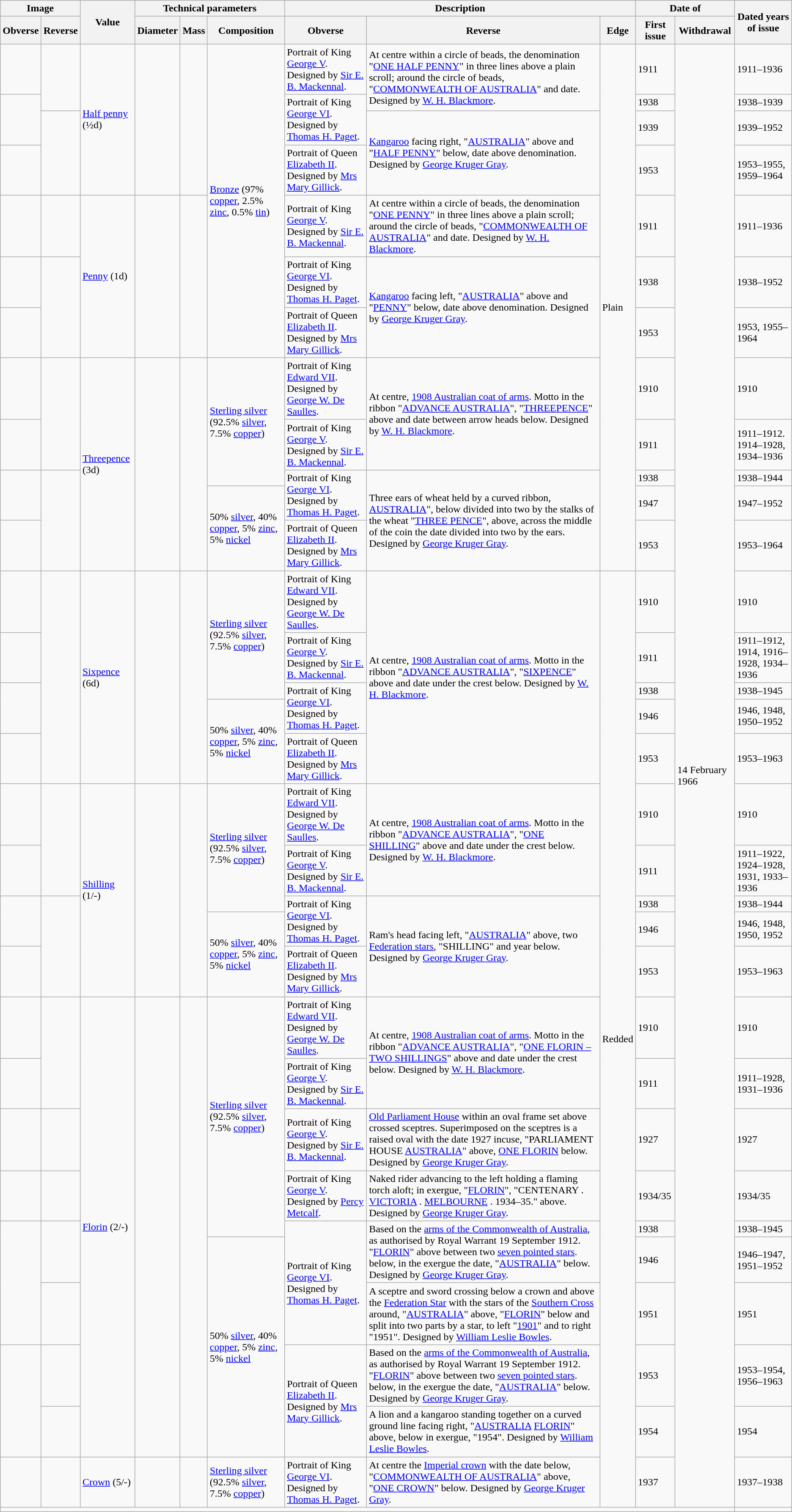<table class="wikitable">
<tr>
<th colspan="2">Image</th>
<th rowspan="2">Value</th>
<th colspan="3">Technical parameters</th>
<th colspan="3">Description</th>
<th colspan="2">Date of</th>
<th rowspan="2">Dated years of issue</th>
</tr>
<tr>
<th>Obverse</th>
<th>Reverse</th>
<th>Diameter</th>
<th>Mass</th>
<th>Composition</th>
<th>Obverse</th>
<th>Reverse</th>
<th>Edge</th>
<th>First issue</th>
<th>Withdrawal</th>
</tr>
<tr>
<td align="center"></td>
<td rowspan="2" align="center"></td>
<td rowspan="4"><a href='#'>Half penny</a> (½d)</td>
<td rowspan="4"></td>
<td rowspan="4"></td>
<td rowspan="7"><a href='#'>Bronze</a> (97% <a href='#'>copper</a>, 2.5% <a href='#'>zinc</a>, 0.5% <a href='#'>tin</a>)</td>
<td>Portrait of King <a href='#'>George V</a>. Designed by <a href='#'>Sir E. B. Mackennal</a>.</td>
<td rowspan="2">At centre within a circle of beads, the denomination "<a href='#'>ONE HALF PENNY</a>" in three lines above a plain scroll; around the circle of beads, "<a href='#'>COMMONWEALTH OF AUSTRALIA</a>" and date. Designed by <a href='#'>W. H. Blackmore</a>.</td>
<td rowspan="12">Plain</td>
<td>1911</td>
<td rowspan="32">14 February 1966</td>
<td>1911–1936</td>
</tr>
<tr>
<td rowspan="2" align="center"></td>
<td rowspan="2">Portrait of King <a href='#'>George VI</a>. Designed by <a href='#'>Thomas H. Paget</a>.</td>
<td>1938</td>
<td>1938–1939</td>
</tr>
<tr>
<td rowspan="2" align="center"></td>
<td rowspan="2"><a href='#'>Kangaroo</a> facing right, "<a href='#'>AUSTRALIA</a>" above and "<a href='#'>HALF PENNY</a>" below, date above denomination. Designed by <a href='#'>George Kruger Gray</a>.</td>
<td>1939</td>
<td>1939–1952</td>
</tr>
<tr>
<td align="center"></td>
<td>Portrait of Queen <a href='#'>Elizabeth II</a>. Designed by <a href='#'>Mrs Mary Gillick</a>.</td>
<td>1953</td>
<td>1953–1955, 1959–1964</td>
</tr>
<tr>
<td align="center"></td>
<td align="center"></td>
<td rowspan="3"><a href='#'>Penny</a> (1d)</td>
<td rowspan="3"></td>
<td rowspan="3"></td>
<td>Portrait of King <a href='#'>George V</a>. Designed by <a href='#'>Sir E. B. Mackennal</a>.</td>
<td>At centre within a circle of beads, the denomination "<a href='#'>ONE PENNY</a>" in three lines above a plain scroll; around the circle of beads, "<a href='#'>COMMONWEALTH OF AUSTRALIA</a>" and date. Designed by <a href='#'>W. H. Blackmore</a>.</td>
<td>1911</td>
<td>1911–1936</td>
</tr>
<tr>
<td align="center"></td>
<td rowspan="2" align="center"></td>
<td>Portrait of King <a href='#'>George VI</a>. Designed by <a href='#'>Thomas H. Paget</a>.</td>
<td rowspan="2"><a href='#'>Kangaroo</a> facing left, "<a href='#'>AUSTRALIA</a>" above and "<a href='#'>PENNY</a>" below, date above denomination. Designed by <a href='#'>George Kruger Gray</a>.</td>
<td>1938</td>
<td>1938–1952</td>
</tr>
<tr>
<td align="center"></td>
<td>Portrait of Queen <a href='#'>Elizabeth II</a>. Designed by <a href='#'>Mrs Mary Gillick</a>.</td>
<td>1953</td>
<td>1953, 1955–1964</td>
</tr>
<tr>
<td align="center"></td>
<td rowspan="2" align="center"></td>
<td rowspan="5"><a href='#'>Threepence</a> (3d)</td>
<td rowspan="5"></td>
<td rowspan="5"></td>
<td rowspan="3"><a href='#'>Sterling silver</a> (92.5% <a href='#'>silver</a>, 7.5% <a href='#'>copper</a>)</td>
<td>Portrait of King <a href='#'>Edward VII</a>. Designed by <a href='#'>George W. De Saulles</a>.</td>
<td rowspan="2">At centre, <a href='#'>1908 Australian coat of arms</a>. Motto in the ribbon "<a href='#'>ADVANCE AUSTRALIA</a>", "<a href='#'>THREEPENCE</a>" above and date between arrow heads below. Designed by <a href='#'>W. H. Blackmore</a>.</td>
<td>1910</td>
<td>1910</td>
</tr>
<tr>
<td align="center"></td>
<td>Portrait of King <a href='#'>George V</a>. Designed by <a href='#'>Sir E. B. Mackennal</a>.</td>
<td>1911</td>
<td>1911–1912. 1914–1928, 1934–1936</td>
</tr>
<tr>
<td rowspan="2" align="center"></td>
<td rowspan="3" align="center"></td>
<td rowspan="2">Portrait of King <a href='#'>George VI</a>. Designed by <a href='#'>Thomas H. Paget</a>.</td>
<td rowspan="3">Three ears of wheat held by a curved ribbon, <a href='#'>AUSTRALIA</a>", below divided into two by the stalks of the wheat "<a href='#'>THREE PENCE</a>", above, across the middle of the coin the date divided into two by the ears. Designed by <a href='#'>George Kruger Gray</a>.</td>
<td>1938</td>
<td>1938–1944</td>
</tr>
<tr>
<td rowspan="2">50% <a href='#'>silver</a>, 40% <a href='#'>copper</a>, 5% <a href='#'>zinc</a>, 5% <a href='#'>nickel</a></td>
<td>1947</td>
<td>1947–1952</td>
</tr>
<tr>
<td align="center"></td>
<td>Portrait of Queen <a href='#'>Elizabeth II</a>. Designed by <a href='#'>Mrs Mary Gillick</a>.</td>
<td>1953</td>
<td>1953–1964</td>
</tr>
<tr>
<td align="center"></td>
<td rowspan="5" align="center"></td>
<td rowspan="5"><a href='#'>Sixpence</a> (6d)</td>
<td rowspan="5"></td>
<td rowspan="5"></td>
<td rowspan="3"><a href='#'>Sterling silver</a> (92.5% <a href='#'>silver</a>, 7.5% <a href='#'>copper</a>)</td>
<td>Portrait of King <a href='#'>Edward VII</a>. Designed by <a href='#'>George W. De Saulles</a>.</td>
<td rowspan="5">At centre, <a href='#'>1908 Australian coat of arms</a>. Motto in the ribbon "<a href='#'>ADVANCE AUSTRALIA</a>", "<a href='#'>SIXPENCE</a>" above and date under the crest below. Designed by <a href='#'>W. H. Blackmore</a>.</td>
<td rowspan="20">Redded</td>
<td>1910</td>
<td>1910</td>
</tr>
<tr>
<td align="center"></td>
<td>Portrait of King <a href='#'>George V</a>. Designed by <a href='#'>Sir E. B. Mackennal</a>.</td>
<td>1911</td>
<td>1911–1912, 1914, 1916–1928, 1934–1936</td>
</tr>
<tr>
<td rowspan="2" align="center"></td>
<td rowspan="2">Portrait of King <a href='#'>George VI</a>. Designed by <a href='#'>Thomas H. Paget</a>.</td>
<td>1938</td>
<td>1938–1945</td>
</tr>
<tr>
<td rowspan="2">50% <a href='#'>silver</a>, 40% <a href='#'>copper</a>, 5% <a href='#'>zinc</a>, 5% <a href='#'>nickel</a></td>
<td>1946</td>
<td>1946, 1948, 1950–1952</td>
</tr>
<tr>
<td align="center"></td>
<td>Portrait of Queen <a href='#'>Elizabeth II</a>. Designed by <a href='#'>Mrs Mary Gillick</a>.</td>
<td>1953</td>
<td>1953–1963</td>
</tr>
<tr>
<td align="center"></td>
<td rowspan="2" align="center"></td>
<td rowspan="5"><a href='#'> Shilling</a> (1/-)</td>
<td rowspan="5"></td>
<td rowspan="5"></td>
<td rowspan="3"><a href='#'>Sterling silver</a> (92.5% <a href='#'>silver</a>, 7.5% <a href='#'>copper</a>)</td>
<td>Portrait of King <a href='#'>Edward VII</a>. Designed by <a href='#'> George W. De Saulles</a>.</td>
<td rowspan="2">At centre, <a href='#'>1908 Australian coat of arms</a>. Motto in the ribbon "<a href='#'>ADVANCE AUSTRALIA</a>", "<a href='#'>ONE SHILLING</a>" above and date under the crest below. Designed by <a href='#'>W. H. Blackmore</a>.</td>
<td>1910</td>
<td>1910</td>
</tr>
<tr>
<td align="center"></td>
<td>Portrait of King <a href='#'>George V</a>. Designed by <a href='#'>Sir E. B. Mackennal</a>.</td>
<td>1911</td>
<td>1911–1922, 1924–1928, 1931, 1933–1936</td>
</tr>
<tr>
<td rowspan="2" align="center"></td>
<td rowspan="3" align="center"></td>
<td rowspan="2">Portrait of King <a href='#'>George VI</a>. Designed by <a href='#'>Thomas H. Paget</a>.</td>
<td rowspan="3">Ram's head facing left, "<a href='#'>AUSTRALIA</a>" above, two <a href='#'>Federation stars</a>, "SHILLING" and year below. Designed by <a href='#'>George Kruger Gray</a>.</td>
<td>1938</td>
<td>1938–1944</td>
</tr>
<tr>
<td rowspan="2">50% <a href='#'>silver</a>, 40% <a href='#'>copper</a>, 5% <a href='#'>zinc</a>, 5% <a href='#'>nickel</a></td>
<td>1946</td>
<td>1946, 1948, 1950, 1952</td>
</tr>
<tr>
<td align="center"></td>
<td>Portrait of Queen <a href='#'>Elizabeth II</a>. Designed by <a href='#'>Mrs Mary Gillick</a>.</td>
<td>1953</td>
<td>1953–1963</td>
</tr>
<tr>
<td align="center"></td>
<td rowspan="2" align="center"></td>
<td rowspan="9"><a href='#'>Florin</a> (2/-)</td>
<td rowspan="9"></td>
<td rowspan="9"></td>
<td rowspan="5"><a href='#'>Sterling silver</a> (92.5% <a href='#'>silver</a>, 7.5% <a href='#'>copper</a>)</td>
<td>Portrait of King <a href='#'>Edward VII</a>. Designed by <a href='#'>George W. De Saulles</a>.</td>
<td rowspan="2">At centre, <a href='#'>1908 Australian coat of arms</a>. Motto in the ribbon "<a href='#'>ADVANCE AUSTRALIA</a>", "<a href='#'>ONE FLORIN – TWO SHILLINGS</a>" above and date under the crest below. Designed by <a href='#'>W. H. Blackmore</a>.</td>
<td>1910</td>
<td>1910</td>
</tr>
<tr>
<td align="center"></td>
<td>Portrait of King <a href='#'>George V</a>. Designed by <a href='#'>Sir E. B. Mackennal</a>.</td>
<td>1911</td>
<td>1911–1928, 1931–1936</td>
</tr>
<tr>
<td align="center"></td>
<td align="center"></td>
<td>Portrait of King <a href='#'>George V</a>. Designed by <a href='#'>Sir E. B. Mackennal</a>.</td>
<td><a href='#'>Old Parliament House</a> within an oval frame set above crossed sceptres. Superimposed on the sceptres is a raised oval with the date 1927 incuse, "PARLIAMENT HOUSE <a href='#'>AUSTRALIA</a>" above, <a href='#'>ONE FLORIN</a> below. Designed by <a href='#'>George Kruger Gray</a>.</td>
<td>1927</td>
<td>1927</td>
</tr>
<tr>
<td align="center"></td>
<td align="center"></td>
<td>Portrait of King <a href='#'>George V</a>. Designed by <a href='#'>Percy Metcalf</a>.</td>
<td>Naked rider advancing to the left holding a flaming torch aloft; in exergue, "<a href='#'>FLORIN</a>", "CENTENARY . <a href='#'>VICTORIA</a> . <a href='#'>MELBOURNE</a> . 1934–35." above. Designed by <a href='#'>George Kruger Gray</a>.</td>
<td>1934/35</td>
<td>1934/35</td>
</tr>
<tr>
<td rowspan="3" align="center"></td>
<td rowspan="2" align="center"></td>
<td rowspan="3">Portrait of King <a href='#'>George VI</a>. Designed by <a href='#'>Thomas H. Paget</a>.</td>
<td rowspan="2">Based on the <a href='#'>arms of the Commonwealth of Australia</a>, as authorised by Royal Warrant 19 September 1912. "<a href='#'>FLORIN</a>" above between two <a href='#'>seven pointed stars</a>. below, in the exergue the date, "<a href='#'>AUSTRALIA</a>" below. Designed by <a href='#'>George Kruger Gray</a>.</td>
<td>1938</td>
<td>1938–1945</td>
</tr>
<tr>
<td rowspan="4">50% <a href='#'>silver</a>, 40% <a href='#'>copper</a>, 5% <a href='#'>zinc</a>, 5% <a href='#'>nickel</a></td>
<td>1946</td>
<td>1946–1947, 1951–1952</td>
</tr>
<tr>
<td align="center"></td>
<td>A sceptre and sword crossing below a crown and above the <a href='#'>Federation Star</a> with the stars of the <a href='#'>Southern Cross</a> around, "<a href='#'>AUSTRALIA</a>" above, "<a href='#'>FLORIN</a>" below and split into two parts by a star, to left "<a href='#'>1901</a>" and to right "1951". Designed by <a href='#'>William Leslie Bowles</a>.</td>
<td>1951</td>
<td>1951</td>
</tr>
<tr>
<td rowspan="2" align="center"></td>
<td></td>
<td rowspan="2">Portrait of Queen <a href='#'>Elizabeth II</a>. Designed by <a href='#'>Mrs Mary Gillick</a>.</td>
<td>Based on the <a href='#'>arms of the Commonwealth of Australia</a>, as authorised by Royal Warrant 19 September 1912. "<a href='#'>FLORIN</a>" above between two <a href='#'>seven pointed stars</a>. below, in the exergue the date, "<a href='#'>AUSTRALIA</a>" below. Designed by <a href='#'>George Kruger Gray</a>.</td>
<td>1953</td>
<td>1953–1954, 1956–1963</td>
</tr>
<tr>
<td align="center"></td>
<td>A lion and a kangaroo standing together on a curved ground line facing right, "<a href='#'>AUSTRALIA</a> <a href='#'>FLORIN</a>" above, below in exergue, "1954". Designed by <a href='#'>William Leslie Bowles</a>.</td>
<td>1954</td>
<td>1954</td>
</tr>
<tr>
<td align="center"></td>
<td align="center"></td>
<td><a href='#'>Crown</a> (5/-)</td>
<td></td>
<td></td>
<td><a href='#'>Sterling silver</a> (92.5% <a href='#'>silver</a>, 7.5% <a href='#'>copper</a>)</td>
<td>Portrait of King <a href='#'>George VI</a>. Designed by <a href='#'>Thomas H. Paget</a>.</td>
<td>At centre the <a href='#'>Imperial crown</a> with the date below, "<a href='#'>COMMONWEALTH OF AUSTRALIA</a>" above, "<a href='#'>ONE CROWN</a>" below. Designed by <a href='#'>George Kruger Gray</a>.</td>
<td>1937</td>
<td>1937–1938</td>
</tr>
<tr>
<td colspan="11"></td>
</tr>
</table>
